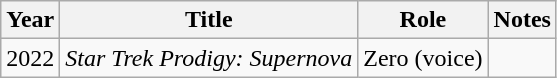<table class="wikitable sortable">
<tr>
<th>Year</th>
<th>Title</th>
<th>Role</th>
<th class="unsortable">Notes</th>
</tr>
<tr>
<td>2022</td>
<td><em>Star Trek Prodigy: Supernova</em></td>
<td>Zero (voice)</td>
<td></td>
</tr>
</table>
